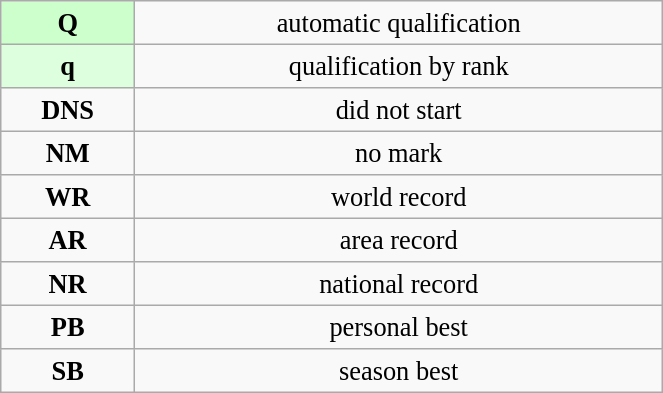<table class="wikitable" style=" text-align:center; font-size:110%;" width="35%">
<tr>
<td bgcolor="ccffcc"><strong>Q</strong></td>
<td>automatic qualification</td>
</tr>
<tr>
<td bgcolor="ddffdd"><strong>q</strong></td>
<td>qualification by rank</td>
</tr>
<tr>
<td><strong>DNS</strong></td>
<td>did not start</td>
</tr>
<tr>
<td><strong>NM</strong></td>
<td>no mark</td>
</tr>
<tr>
<td><strong>WR</strong></td>
<td>world record</td>
</tr>
<tr>
<td><strong>AR</strong></td>
<td>area record</td>
</tr>
<tr>
<td><strong>NR</strong></td>
<td>national record</td>
</tr>
<tr>
<td><strong>PB</strong></td>
<td>personal best</td>
</tr>
<tr>
<td><strong>SB</strong></td>
<td>season best</td>
</tr>
</table>
